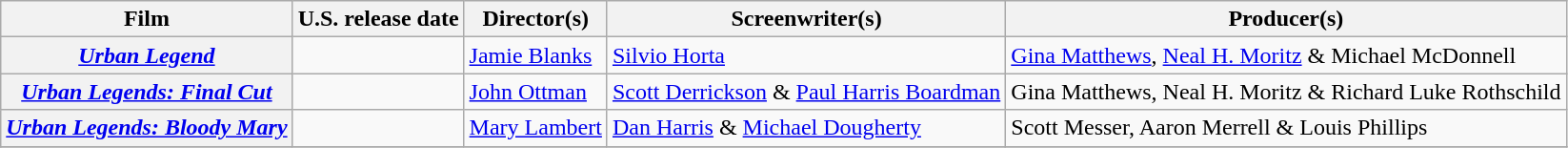<table class="wikitable plainrowheaders">
<tr>
<th>Film</th>
<th>U.S. release date</th>
<th>Director(s)</th>
<th>Screenwriter(s)</th>
<th>Producer(s)</th>
</tr>
<tr>
<th scope="row"><em><a href='#'>Urban Legend</a></em></th>
<td></td>
<td><a href='#'>Jamie Blanks</a></td>
<td><a href='#'>Silvio Horta</a></td>
<td><a href='#'>Gina Matthews</a>, <a href='#'>Neal H. Moritz</a> & Michael McDonnell</td>
</tr>
<tr>
<th scope="row"><em><a href='#'>Urban Legends: Final Cut</a></em></th>
<td></td>
<td><a href='#'>John Ottman</a></td>
<td><a href='#'>Scott Derrickson</a> & <a href='#'>Paul Harris Boardman</a></td>
<td>Gina Matthews, Neal H. Moritz & Richard Luke Rothschild</td>
</tr>
<tr>
<th scope="row"><em><a href='#'>Urban Legends: Bloody Mary</a></em></th>
<td></td>
<td><a href='#'>Mary Lambert</a></td>
<td><a href='#'>Dan Harris</a> & <a href='#'>Michael Dougherty</a></td>
<td>Scott Messer, Aaron Merrell & Louis Phillips</td>
</tr>
<tr>
</tr>
</table>
